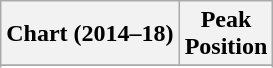<table class="wikitable plainrowheaders">
<tr>
<th scope="col">Chart (2014–18)</th>
<th scope="col">Peak <br> Position</th>
</tr>
<tr>
</tr>
<tr>
</tr>
</table>
